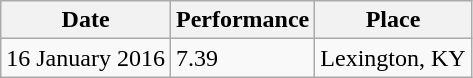<table class="wikitable">
<tr>
<th>Date</th>
<th>Performance</th>
<th>Place</th>
</tr>
<tr>
<td>16 January 2016</td>
<td>7.39</td>
<td>Lexington, KY</td>
</tr>
</table>
